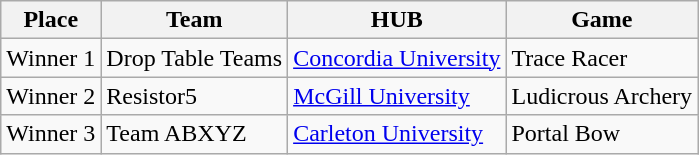<table class="wikitable">
<tr>
<th>Place</th>
<th>Team</th>
<th>HUB</th>
<th>Game</th>
</tr>
<tr>
<td>Winner 1</td>
<td>Drop Table Teams</td>
<td><a href='#'>Concordia University</a></td>
<td>Trace Racer</td>
</tr>
<tr>
<td>Winner 2</td>
<td>Resistor5</td>
<td><a href='#'>McGill University</a></td>
<td>Ludicrous Archery</td>
</tr>
<tr>
<td>Winner 3</td>
<td>Team ABXYZ</td>
<td><a href='#'>Carleton University</a></td>
<td>Portal Bow</td>
</tr>
</table>
